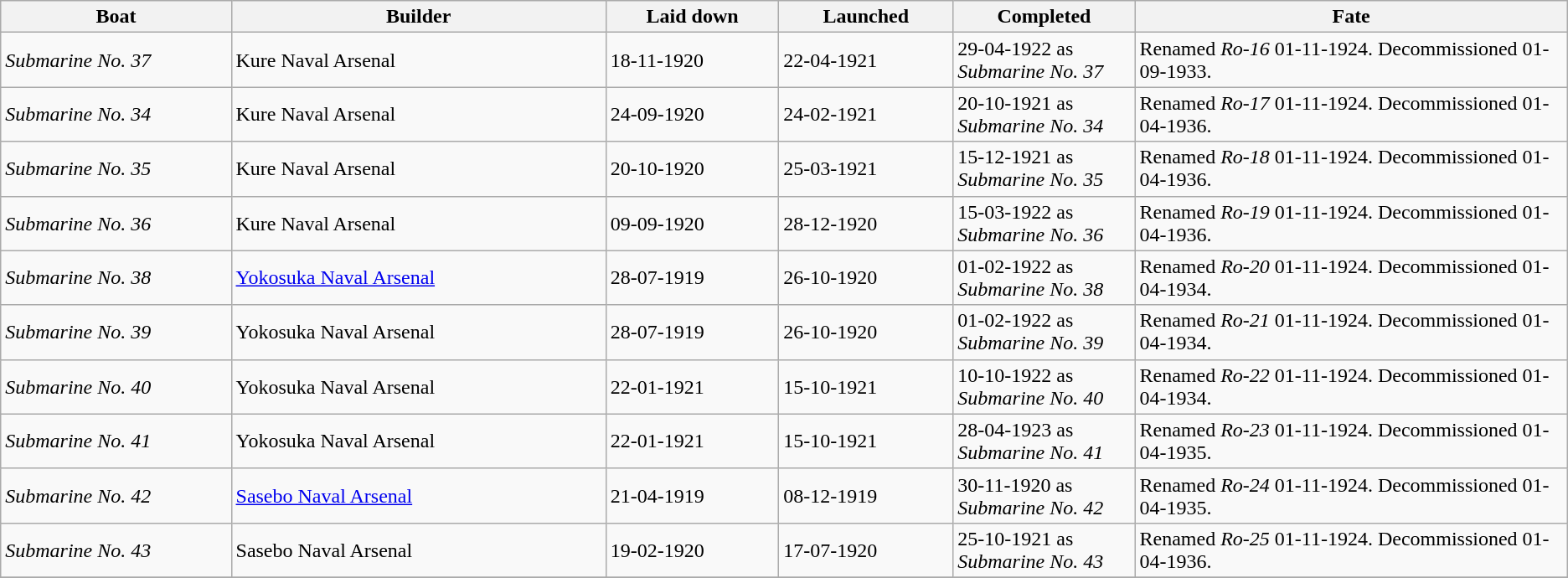<table class="wikitable">
<tr>
<th width="8%">Boat</th>
<th width="13%">Builder</th>
<th width="6%">Laid down</th>
<th width="6%">Launched</th>
<th width="6%">Completed</th>
<th width="15%">Fate</th>
</tr>
<tr>
<td><em>Submarine No. 37</em><br></td>
<td>Kure Naval Arsenal</td>
<td>18-11-1920</td>
<td>22-04-1921</td>
<td>29-04-1922 as <em>Submarine No. 37</em></td>
<td>Renamed <em>Ro-16</em> 01-11-1924. Decommissioned 01-09-1933.</td>
</tr>
<tr>
<td><em>Submarine No. 34</em><br></td>
<td>Kure Naval Arsenal</td>
<td>24-09-1920</td>
<td>24-02-1921</td>
<td>20-10-1921 as <em>Submarine No. 34</em></td>
<td>Renamed <em>Ro-17</em> 01-11-1924. Decommissioned 01-04-1936.</td>
</tr>
<tr>
<td><em>Submarine No. 35</em><br></td>
<td>Kure Naval Arsenal</td>
<td>20-10-1920</td>
<td>25-03-1921</td>
<td>15-12-1921 as <em>Submarine No. 35</em></td>
<td>Renamed <em>Ro-18</em> 01-11-1924. Decommissioned 01-04-1936.</td>
</tr>
<tr>
<td><em>Submarine No. 36</em><br></td>
<td>Kure Naval Arsenal</td>
<td>09-09-1920</td>
<td>28-12-1920</td>
<td>15-03-1922 as <em>Submarine No. 36</em></td>
<td>Renamed <em>Ro-19</em> 01-11-1924. Decommissioned 01-04-1936.</td>
</tr>
<tr>
<td><em>Submarine No. 38</em><br></td>
<td><a href='#'>Yokosuka Naval Arsenal</a></td>
<td>28-07-1919</td>
<td>26-10-1920</td>
<td>01-02-1922 as <em>Submarine No. 38</em></td>
<td>Renamed <em>Ro-20</em> 01-11-1924. Decommissioned 01-04-1934.</td>
</tr>
<tr>
<td><em>Submarine No. 39</em><br></td>
<td>Yokosuka Naval Arsenal</td>
<td>28-07-1919</td>
<td>26-10-1920</td>
<td>01-02-1922 as <em>Submarine No. 39</em></td>
<td>Renamed <em>Ro-21</em> 01-11-1924. Decommissioned 01-04-1934.</td>
</tr>
<tr>
<td><em>Submarine No. 40</em><br></td>
<td>Yokosuka Naval Arsenal</td>
<td>22-01-1921</td>
<td>15-10-1921</td>
<td>10-10-1922 as <em>Submarine No. 40</em></td>
<td>Renamed <em>Ro-22</em> 01-11-1924. Decommissioned 01-04-1934.</td>
</tr>
<tr>
<td><em>Submarine No. 41</em><br></td>
<td>Yokosuka Naval Arsenal</td>
<td>22-01-1921</td>
<td>15-10-1921</td>
<td>28-04-1923 as <em>Submarine No. 41</em></td>
<td>Renamed <em>Ro-23</em> 01-11-1924. Decommissioned 01-04-1935.</td>
</tr>
<tr>
<td><em>Submarine No. 42</em><br></td>
<td><a href='#'>Sasebo Naval Arsenal</a></td>
<td>21-04-1919</td>
<td>08-12-1919</td>
<td>30-11-1920 as <em>Submarine No. 42</em></td>
<td>Renamed <em>Ro-24</em> 01-11-1924. Decommissioned 01-04-1935.</td>
</tr>
<tr>
<td><em>Submarine No. 43</em><br></td>
<td>Sasebo Naval Arsenal</td>
<td>19-02-1920</td>
<td>17-07-1920</td>
<td>25-10-1921 as <em>Submarine No. 43</em></td>
<td>Renamed <em>Ro-25</em> 01-11-1924. Decommissioned 01-04-1936.</td>
</tr>
<tr>
</tr>
</table>
